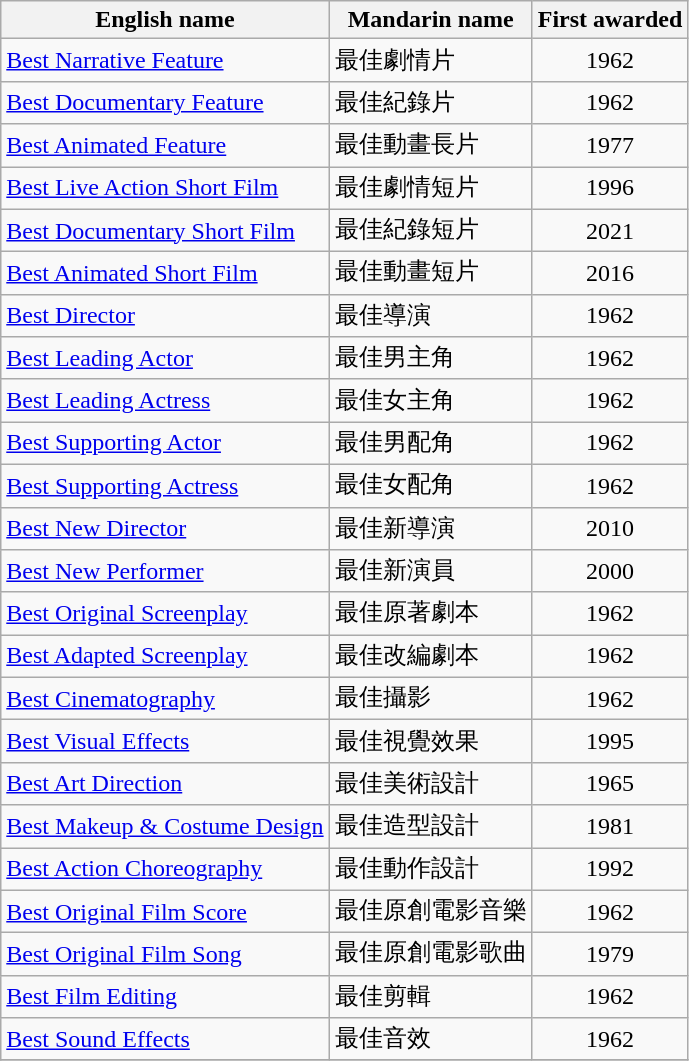<table class="wikitable">
<tr align="left">
<th>English name</th>
<th>Mandarin name</th>
<th>First awarded</th>
</tr>
<tr>
<td><a href='#'>Best Narrative Feature</a></td>
<td>最佳劇情片</td>
<td align="center">1962</td>
</tr>
<tr>
<td><a href='#'>Best Documentary Feature</a></td>
<td>最佳紀錄片</td>
<td align="center">1962</td>
</tr>
<tr>
<td><a href='#'>Best Animated Feature</a></td>
<td>最佳動畫長片</td>
<td align="center">1977</td>
</tr>
<tr>
<td><a href='#'>Best Live Action Short Film</a></td>
<td>最佳劇情短片</td>
<td align="center">1996</td>
</tr>
<tr>
<td><a href='#'>Best Documentary Short Film</a></td>
<td>最佳紀錄短片</td>
<td align="center">2021</td>
</tr>
<tr>
<td><a href='#'>Best Animated Short Film</a></td>
<td>最佳動畫短片</td>
<td align="center">2016</td>
</tr>
<tr>
<td><a href='#'>Best Director</a></td>
<td>最佳導演</td>
<td align="center">1962</td>
</tr>
<tr>
<td><a href='#'>Best Leading Actor</a></td>
<td>最佳男主角</td>
<td align="center">1962</td>
</tr>
<tr>
<td><a href='#'>Best Leading Actress</a></td>
<td>最佳女主角</td>
<td align="center">1962</td>
</tr>
<tr>
<td><a href='#'>Best Supporting Actor</a></td>
<td>最佳男配角</td>
<td align="center">1962</td>
</tr>
<tr>
<td><a href='#'>Best Supporting Actress</a></td>
<td>最佳女配角</td>
<td align="center">1962</td>
</tr>
<tr>
<td><a href='#'>Best New Director</a></td>
<td>最佳新導演</td>
<td align="center">2010</td>
</tr>
<tr>
<td><a href='#'>Best New Performer</a></td>
<td>最佳新演員</td>
<td align="center">2000</td>
</tr>
<tr>
<td><a href='#'>Best Original Screenplay</a></td>
<td>最佳原著劇本</td>
<td align="center">1962</td>
</tr>
<tr>
<td><a href='#'>Best Adapted Screenplay</a></td>
<td>最佳改編劇本</td>
<td align="center">1962</td>
</tr>
<tr>
<td><a href='#'>Best Cinematography</a></td>
<td>最佳攝影</td>
<td align="center">1962</td>
</tr>
<tr>
<td><a href='#'>Best Visual Effects</a></td>
<td>最佳視覺效果</td>
<td align="center">1995</td>
</tr>
<tr>
<td><a href='#'>Best Art Direction</a></td>
<td>最佳美術設計</td>
<td align="center">1965</td>
</tr>
<tr>
<td><a href='#'>Best Makeup & Costume Design</a></td>
<td>最佳造型設計</td>
<td align="center">1981</td>
</tr>
<tr>
<td><a href='#'>Best Action Choreography</a></td>
<td>最佳動作設計</td>
<td align="center">1992</td>
</tr>
<tr>
<td><a href='#'>Best Original Film Score</a></td>
<td>最佳原創電影音樂</td>
<td align="center">1962</td>
</tr>
<tr>
<td><a href='#'>Best Original Film Song</a></td>
<td>最佳原創電影歌曲</td>
<td align="center">1979</td>
</tr>
<tr>
<td><a href='#'>Best Film Editing</a></td>
<td>最佳剪輯</td>
<td align="center">1962</td>
</tr>
<tr>
<td><a href='#'>Best Sound Effects</a></td>
<td>最佳音效</td>
<td align="center">1962</td>
</tr>
<tr>
</tr>
</table>
